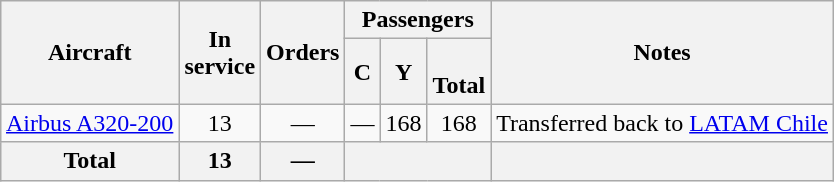<table class="wikitable" style="margin:0.5em auto;text-align:center">
<tr>
<th rowspan=2>Aircraft</th>
<th rowspan=2>In <br> service</th>
<th rowspan=2>Orders</th>
<th colspan=3>Passengers</th>
<th rowspan=2>Notes</th>
</tr>
<tr>
<th><abbr>C</abbr></th>
<th><abbr>Y</abbr></th>
<th><br>Total</th>
</tr>
<tr>
<td><a href='#'>Airbus A320-200</a></td>
<td>13</td>
<td>—</td>
<td>—</td>
<td>168</td>
<td>168</td>
<td>Transferred back to <a href='#'>LATAM Chile</a></td>
</tr>
<tr>
<th>Total</th>
<th>13</th>
<th>—</th>
<th colspan=3></th>
<th></th>
</tr>
</table>
